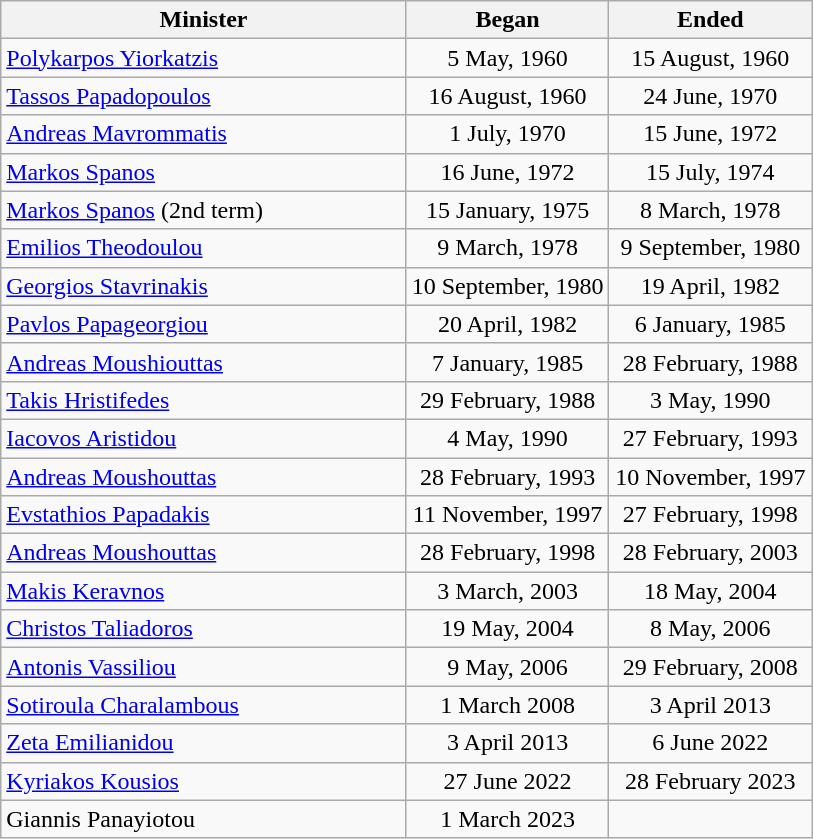<table border="1" class="wikitable">
<tr>
<th width="50%">Minister</th>
<th width="25%">Began</th>
<th width="25%">Ended</th>
</tr>
<tr align=center>
<td align=left><a href='#'>Polykarpos Yiorkatzis</a></td>
<td>5 May, 1960</td>
<td>15 August, 1960</td>
</tr>
<tr align=center>
<td align=left><a href='#'>Tassos Papadopoulos</a></td>
<td>16 August, 1960</td>
<td>24 June, 1970</td>
</tr>
<tr align=center>
<td align=left><a href='#'>Andreas Mavrommatis</a></td>
<td>1 July, 1970</td>
<td>15 June, 1972</td>
</tr>
<tr align=center>
<td align=left><a href='#'>Markos Spanos</a></td>
<td>16 June, 1972</td>
<td>15 July, 1974</td>
</tr>
<tr align=center>
<td align=left><a href='#'>Markos Spanos</a> (2nd term)</td>
<td>15 January, 1975</td>
<td>8 March, 1978</td>
</tr>
<tr align=center>
<td align=left><a href='#'>Emilios Theodoulou</a></td>
<td>9 March, 1978</td>
<td>9 September, 1980</td>
</tr>
<tr align=center>
<td align=left><a href='#'>Georgios Stavrinakis</a></td>
<td>10  September, 1980</td>
<td>19 April, 1982</td>
</tr>
<tr align=center>
<td align=left><a href='#'>Pavlos Papageorgiou</a></td>
<td>20 April, 1982</td>
<td>6 January, 1985</td>
</tr>
<tr align=center>
<td align=left><a href='#'>Andreas Moushiouttas</a></td>
<td>7 January, 1985</td>
<td>28 February, 1988</td>
</tr>
<tr align=center>
<td align=left><a href='#'>Takis Hristifedes</a></td>
<td>29 February, 1988</td>
<td>3 May, 1990</td>
</tr>
<tr align=center>
<td align=left><a href='#'>Iacovos Aristidou</a></td>
<td>4 May, 1990</td>
<td>27 February, 1993</td>
</tr>
<tr align=center>
<td align=left><a href='#'>Andreas Moushouttas</a></td>
<td>28 February, 1993</td>
<td>10 November, 1997</td>
</tr>
<tr align=center>
<td align=left><a href='#'>Evstathios Papadakis</a></td>
<td>11 November, 1997</td>
<td>27 February, 1998</td>
</tr>
<tr align=center>
<td align=left><a href='#'>Andreas Moushouttas</a></td>
<td>28 February, 1998</td>
<td>28 February, 2003</td>
</tr>
<tr align=center>
<td align=left><a href='#'>Makis Keravnos</a></td>
<td>3 March, 2003</td>
<td>18 May, 2004</td>
</tr>
<tr align=center>
<td align=left><a href='#'>Christos Taliadoros</a></td>
<td>19 May, 2004</td>
<td>8 May, 2006</td>
</tr>
<tr align=center>
<td align=left><a href='#'>Antonis Vassiliou</a></td>
<td>9 May, 2006</td>
<td>29 February, 2008</td>
</tr>
<tr align=center>
<td align=left><a href='#'>Sotiroula Charalambous</a></td>
<td>1 March 2008</td>
<td>3 April 2013</td>
</tr>
<tr align=center>
<td align=left><a href='#'>Zeta Emilianidou</a></td>
<td>3 April 2013</td>
<td>6 June 2022</td>
</tr>
<tr align=center>
<td align=left><a href='#'>Kyriakos Kousios</a></td>
<td>27 June 2022</td>
<td>28 February 2023</td>
</tr>
<tr align="center">
<td align="left">Giannis Panayiotou</td>
<td>1 March 2023</td>
<td></td>
</tr>
</table>
